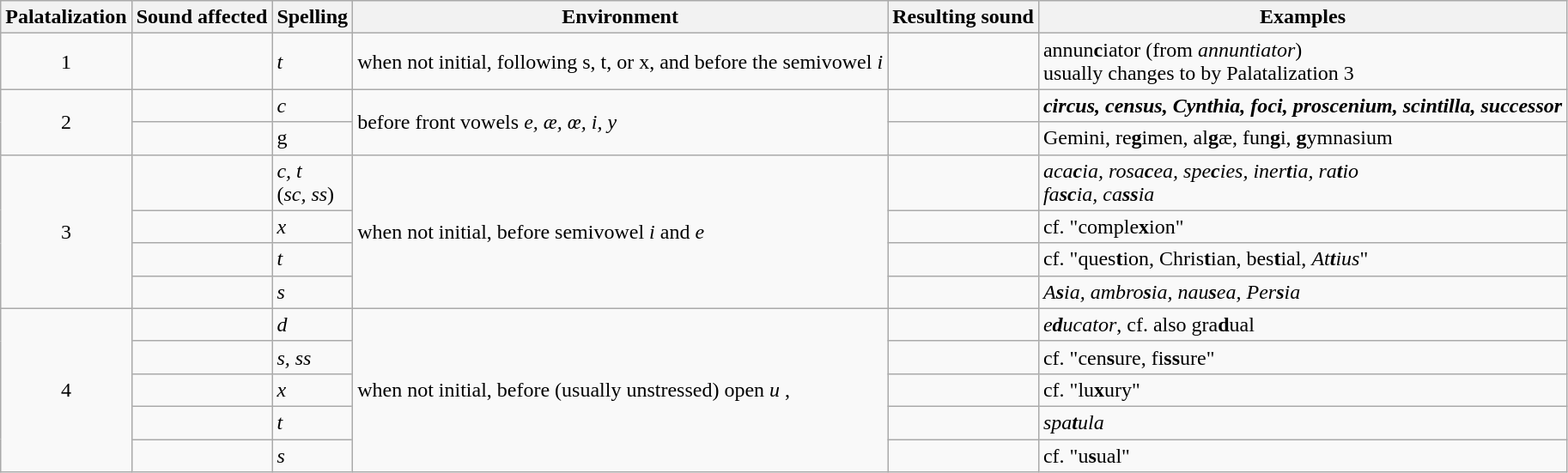<table class="wikitable">
<tr>
<th>Palatalization</th>
<th>Sound affected</th>
<th>Spelling</th>
<th>Environment</th>
<th>Resulting sound</th>
<th>Examples</th>
</tr>
<tr>
<td align="center">1</td>
<td></td>
<td><em>t</em></td>
<td>when not initial, following s, t, or x, and before the semivowel <em>i</em></td>
<td></td>
<td>annun<strong>c</strong>iator (from <em>annuntiator</em>) <br> usually changes to  by Palatalization 3</td>
</tr>
<tr>
<td rowspan="2" align="center">2</td>
<td></td>
<td><em>c</em></td>
<td rowspan="2">before front vowels <em>e, æ, œ, i, y</em></td>
<td></td>
<td><strong><em>c<strong>ircus, </strong>c<strong>ensus, </strong>C<strong>ynthia, fo</strong>c<strong>i, pros</strong>c<strong>enium, s</strong>c<strong>intilla, suc</strong>c<strong>essor<em></td>
</tr>
<tr>
<td></td>
<td></em>g<em></td>
<td></td>
<td></em></strong>G</strong>emini, re<strong>g</strong>imen, al<strong>g</strong>æ, fun<strong>g</strong>i, <strong>g</strong>ymnasium</em></td>
</tr>
<tr>
<td rowspan="4" align="center">3</td>
<td></td>
<td><em>c, t</em><br>(<em>sc, ss</em>)</td>
<td rowspan="4">when not initial, before semivowel <em>i</em> and <em>e</em></td>
<td></td>
<td><em>aca<strong>c</strong>ia, rosa<strong>c</strong>ea, spe<strong>c</strong>ies, iner<strong>t</strong>ia, ra<strong>t</strong>io</em> <br><em>fa<strong>sc</strong>ia, ca<strong>ss</strong>ia</em></td>
</tr>
<tr>
<td></td>
<td><em>x</em></td>
<td></td>
<td>cf. "comple<strong>x</strong>ion"</td>
</tr>
<tr>
<td></td>
<td><em>t</em></td>
<td></td>
<td>cf. "ques<strong>t</strong>ion, Chris<strong>t</strong>ian, bes<strong>t</strong>ial, <em>At<strong>t</strong>ius</em>"</td>
</tr>
<tr>
<td></td>
<td><em>s</em></td>
<td></td>
<td><em>A<strong>s</strong>ia, ambro<strong>s</strong>ia, nau<strong>s</strong>ea, Per<strong>s</strong>ia</em></td>
</tr>
<tr>
<td rowspan="5" align="center">4</td>
<td></td>
<td><em>d</em></td>
<td rowspan="5">when not initial, before (usually unstressed) open <em>u</em> , </td>
<td></td>
<td><em>e<strong>d</strong>ucator</em>, cf. also gra<strong>d</strong>ual</td>
</tr>
<tr>
<td></td>
<td><em>s, ss</em></td>
<td></td>
<td>cf. "cen<strong>s</strong>ure, fi<strong>ss</strong>ure"</td>
</tr>
<tr>
<td></td>
<td><em>x</em></td>
<td></td>
<td>cf. "lu<strong>x</strong>ury"</td>
</tr>
<tr>
<td></td>
<td><em>t</em></td>
<td></td>
<td><em>spa<strong>t</strong>ula</em></td>
</tr>
<tr>
<td></td>
<td><em>s</em></td>
<td></td>
<td>cf. "u<strong>s</strong>ual"</td>
</tr>
</table>
